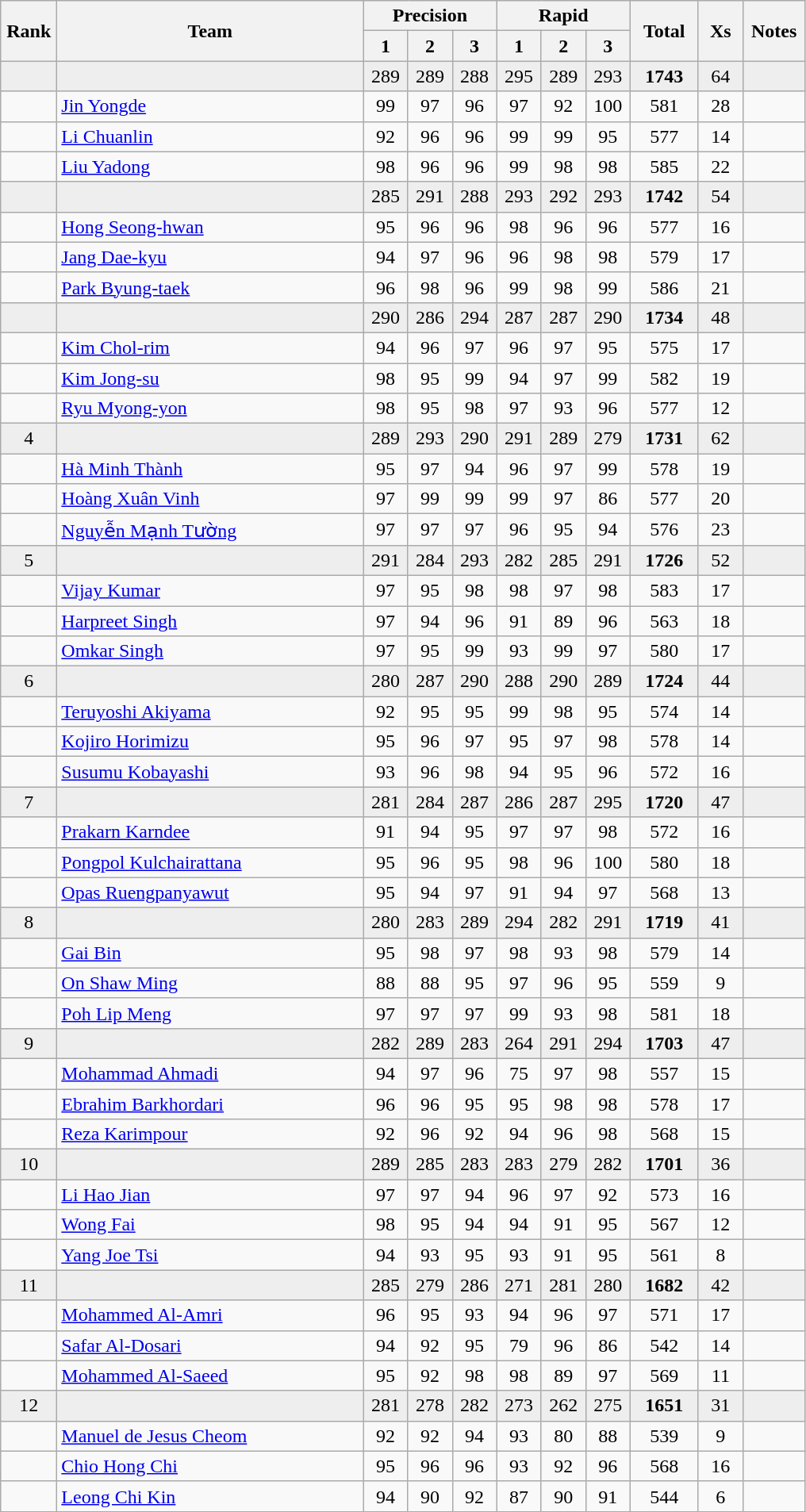<table class="wikitable" style="text-align:center">
<tr>
<th rowspan=2 width=40>Rank</th>
<th rowspan=2 width=250>Team</th>
<th colspan=3>Precision</th>
<th colspan=3>Rapid</th>
<th rowspan=2 width=50>Total</th>
<th rowspan=2 width=30>Xs</th>
<th rowspan=2 width=45>Notes</th>
</tr>
<tr>
<th width=30>1</th>
<th width=30>2</th>
<th width=30>3</th>
<th width=30>1</th>
<th width=30>2</th>
<th width=30>3</th>
</tr>
<tr bgcolor=eeeeee>
<td></td>
<td align=left></td>
<td>289</td>
<td>289</td>
<td>288</td>
<td>295</td>
<td>289</td>
<td>293</td>
<td><strong>1743</strong></td>
<td>64</td>
<td></td>
</tr>
<tr>
<td></td>
<td align=left><a href='#'>Jin Yongde</a></td>
<td>99</td>
<td>97</td>
<td>96</td>
<td>97</td>
<td>92</td>
<td>100</td>
<td>581</td>
<td>28</td>
<td></td>
</tr>
<tr>
<td></td>
<td align=left><a href='#'>Li Chuanlin</a></td>
<td>92</td>
<td>96</td>
<td>96</td>
<td>99</td>
<td>99</td>
<td>95</td>
<td>577</td>
<td>14</td>
<td></td>
</tr>
<tr>
<td></td>
<td align=left><a href='#'>Liu Yadong</a></td>
<td>98</td>
<td>96</td>
<td>96</td>
<td>99</td>
<td>98</td>
<td>98</td>
<td>585</td>
<td>22</td>
<td></td>
</tr>
<tr bgcolor=eeeeee>
<td></td>
<td align=left></td>
<td>285</td>
<td>291</td>
<td>288</td>
<td>293</td>
<td>292</td>
<td>293</td>
<td><strong>1742</strong></td>
<td>54</td>
<td></td>
</tr>
<tr>
<td></td>
<td align=left><a href='#'>Hong Seong-hwan</a></td>
<td>95</td>
<td>96</td>
<td>96</td>
<td>98</td>
<td>96</td>
<td>96</td>
<td>577</td>
<td>16</td>
<td></td>
</tr>
<tr>
<td></td>
<td align=left><a href='#'>Jang Dae-kyu</a></td>
<td>94</td>
<td>97</td>
<td>96</td>
<td>96</td>
<td>98</td>
<td>98</td>
<td>579</td>
<td>17</td>
<td></td>
</tr>
<tr>
<td></td>
<td align=left><a href='#'>Park Byung-taek</a></td>
<td>96</td>
<td>98</td>
<td>96</td>
<td>99</td>
<td>98</td>
<td>99</td>
<td>586</td>
<td>21</td>
<td></td>
</tr>
<tr bgcolor=eeeeee>
<td></td>
<td align=left></td>
<td>290</td>
<td>286</td>
<td>294</td>
<td>287</td>
<td>287</td>
<td>290</td>
<td><strong>1734</strong></td>
<td>48</td>
<td></td>
</tr>
<tr>
<td></td>
<td align=left><a href='#'>Kim Chol-rim</a></td>
<td>94</td>
<td>96</td>
<td>97</td>
<td>96</td>
<td>97</td>
<td>95</td>
<td>575</td>
<td>17</td>
<td></td>
</tr>
<tr>
<td></td>
<td align=left><a href='#'>Kim Jong-su</a></td>
<td>98</td>
<td>95</td>
<td>99</td>
<td>94</td>
<td>97</td>
<td>99</td>
<td>582</td>
<td>19</td>
<td></td>
</tr>
<tr>
<td></td>
<td align=left><a href='#'>Ryu Myong-yon</a></td>
<td>98</td>
<td>95</td>
<td>98</td>
<td>97</td>
<td>93</td>
<td>96</td>
<td>577</td>
<td>12</td>
<td></td>
</tr>
<tr bgcolor=eeeeee>
<td>4</td>
<td align=left></td>
<td>289</td>
<td>293</td>
<td>290</td>
<td>291</td>
<td>289</td>
<td>279</td>
<td><strong>1731</strong></td>
<td>62</td>
<td></td>
</tr>
<tr>
<td></td>
<td align=left><a href='#'>Hà Minh Thành</a></td>
<td>95</td>
<td>97</td>
<td>94</td>
<td>96</td>
<td>97</td>
<td>99</td>
<td>578</td>
<td>19</td>
<td></td>
</tr>
<tr>
<td></td>
<td align=left><a href='#'>Hoàng Xuân Vinh</a></td>
<td>97</td>
<td>99</td>
<td>99</td>
<td>99</td>
<td>97</td>
<td>86</td>
<td>577</td>
<td>20</td>
<td></td>
</tr>
<tr>
<td></td>
<td align=left><a href='#'>Nguyễn Mạnh Tường</a></td>
<td>97</td>
<td>97</td>
<td>97</td>
<td>96</td>
<td>95</td>
<td>94</td>
<td>576</td>
<td>23</td>
<td></td>
</tr>
<tr bgcolor=eeeeee>
<td>5</td>
<td align=left></td>
<td>291</td>
<td>284</td>
<td>293</td>
<td>282</td>
<td>285</td>
<td>291</td>
<td><strong>1726</strong></td>
<td>52</td>
<td></td>
</tr>
<tr>
<td></td>
<td align=left><a href='#'>Vijay Kumar</a></td>
<td>97</td>
<td>95</td>
<td>98</td>
<td>98</td>
<td>97</td>
<td>98</td>
<td>583</td>
<td>17</td>
<td></td>
</tr>
<tr>
<td></td>
<td align=left><a href='#'>Harpreet Singh</a></td>
<td>97</td>
<td>94</td>
<td>96</td>
<td>91</td>
<td>89</td>
<td>96</td>
<td>563</td>
<td>18</td>
<td></td>
</tr>
<tr>
<td></td>
<td align=left><a href='#'>Omkar Singh</a></td>
<td>97</td>
<td>95</td>
<td>99</td>
<td>93</td>
<td>99</td>
<td>97</td>
<td>580</td>
<td>17</td>
<td></td>
</tr>
<tr bgcolor=eeeeee>
<td>6</td>
<td align=left></td>
<td>280</td>
<td>287</td>
<td>290</td>
<td>288</td>
<td>290</td>
<td>289</td>
<td><strong>1724</strong></td>
<td>44</td>
<td></td>
</tr>
<tr>
<td></td>
<td align=left><a href='#'>Teruyoshi Akiyama</a></td>
<td>92</td>
<td>95</td>
<td>95</td>
<td>99</td>
<td>98</td>
<td>95</td>
<td>574</td>
<td>14</td>
<td></td>
</tr>
<tr>
<td></td>
<td align=left><a href='#'>Kojiro Horimizu</a></td>
<td>95</td>
<td>96</td>
<td>97</td>
<td>95</td>
<td>97</td>
<td>98</td>
<td>578</td>
<td>14</td>
<td></td>
</tr>
<tr>
<td></td>
<td align=left><a href='#'>Susumu Kobayashi</a></td>
<td>93</td>
<td>96</td>
<td>98</td>
<td>94</td>
<td>95</td>
<td>96</td>
<td>572</td>
<td>16</td>
<td></td>
</tr>
<tr bgcolor=eeeeee>
<td>7</td>
<td align=left></td>
<td>281</td>
<td>284</td>
<td>287</td>
<td>286</td>
<td>287</td>
<td>295</td>
<td><strong>1720</strong></td>
<td>47</td>
<td></td>
</tr>
<tr>
<td></td>
<td align=left><a href='#'>Prakarn Karndee</a></td>
<td>91</td>
<td>94</td>
<td>95</td>
<td>97</td>
<td>97</td>
<td>98</td>
<td>572</td>
<td>16</td>
<td></td>
</tr>
<tr>
<td></td>
<td align=left><a href='#'>Pongpol Kulchairattana</a></td>
<td>95</td>
<td>96</td>
<td>95</td>
<td>98</td>
<td>96</td>
<td>100</td>
<td>580</td>
<td>18</td>
<td></td>
</tr>
<tr>
<td></td>
<td align=left><a href='#'>Opas Ruengpanyawut</a></td>
<td>95</td>
<td>94</td>
<td>97</td>
<td>91</td>
<td>94</td>
<td>97</td>
<td>568</td>
<td>13</td>
<td></td>
</tr>
<tr bgcolor=eeeeee>
<td>8</td>
<td align=left></td>
<td>280</td>
<td>283</td>
<td>289</td>
<td>294</td>
<td>282</td>
<td>291</td>
<td><strong>1719</strong></td>
<td>41</td>
<td></td>
</tr>
<tr>
<td></td>
<td align=left><a href='#'>Gai Bin</a></td>
<td>95</td>
<td>98</td>
<td>97</td>
<td>98</td>
<td>93</td>
<td>98</td>
<td>579</td>
<td>14</td>
<td></td>
</tr>
<tr>
<td></td>
<td align=left><a href='#'>On Shaw Ming</a></td>
<td>88</td>
<td>88</td>
<td>95</td>
<td>97</td>
<td>96</td>
<td>95</td>
<td>559</td>
<td>9</td>
<td></td>
</tr>
<tr>
<td></td>
<td align=left><a href='#'>Poh Lip Meng</a></td>
<td>97</td>
<td>97</td>
<td>97</td>
<td>99</td>
<td>93</td>
<td>98</td>
<td>581</td>
<td>18</td>
<td></td>
</tr>
<tr bgcolor=eeeeee>
<td>9</td>
<td align=left></td>
<td>282</td>
<td>289</td>
<td>283</td>
<td>264</td>
<td>291</td>
<td>294</td>
<td><strong>1703</strong></td>
<td>47</td>
<td></td>
</tr>
<tr>
<td></td>
<td align=left><a href='#'>Mohammad Ahmadi</a></td>
<td>94</td>
<td>97</td>
<td>96</td>
<td>75</td>
<td>97</td>
<td>98</td>
<td>557</td>
<td>15</td>
<td></td>
</tr>
<tr>
<td></td>
<td align=left><a href='#'>Ebrahim Barkhordari</a></td>
<td>96</td>
<td>96</td>
<td>95</td>
<td>95</td>
<td>98</td>
<td>98</td>
<td>578</td>
<td>17</td>
<td></td>
</tr>
<tr>
<td></td>
<td align=left><a href='#'>Reza Karimpour</a></td>
<td>92</td>
<td>96</td>
<td>92</td>
<td>94</td>
<td>96</td>
<td>98</td>
<td>568</td>
<td>15</td>
<td></td>
</tr>
<tr bgcolor=eeeeee>
<td>10</td>
<td align=left></td>
<td>289</td>
<td>285</td>
<td>283</td>
<td>283</td>
<td>279</td>
<td>282</td>
<td><strong>1701</strong></td>
<td>36</td>
<td></td>
</tr>
<tr>
<td></td>
<td align=left><a href='#'>Li Hao Jian</a></td>
<td>97</td>
<td>97</td>
<td>94</td>
<td>96</td>
<td>97</td>
<td>92</td>
<td>573</td>
<td>16</td>
<td></td>
</tr>
<tr>
<td></td>
<td align=left><a href='#'>Wong Fai</a></td>
<td>98</td>
<td>95</td>
<td>94</td>
<td>94</td>
<td>91</td>
<td>95</td>
<td>567</td>
<td>12</td>
<td></td>
</tr>
<tr>
<td></td>
<td align=left><a href='#'>Yang Joe Tsi</a></td>
<td>94</td>
<td>93</td>
<td>95</td>
<td>93</td>
<td>91</td>
<td>95</td>
<td>561</td>
<td>8</td>
<td></td>
</tr>
<tr bgcolor=eeeeee>
<td>11</td>
<td align=left></td>
<td>285</td>
<td>279</td>
<td>286</td>
<td>271</td>
<td>281</td>
<td>280</td>
<td><strong>1682</strong></td>
<td>42</td>
<td></td>
</tr>
<tr>
<td></td>
<td align=left><a href='#'>Mohammed Al-Amri</a></td>
<td>96</td>
<td>95</td>
<td>93</td>
<td>94</td>
<td>96</td>
<td>97</td>
<td>571</td>
<td>17</td>
<td></td>
</tr>
<tr>
<td></td>
<td align=left><a href='#'>Safar Al-Dosari</a></td>
<td>94</td>
<td>92</td>
<td>95</td>
<td>79</td>
<td>96</td>
<td>86</td>
<td>542</td>
<td>14</td>
<td></td>
</tr>
<tr>
<td></td>
<td align=left><a href='#'>Mohammed Al-Saeed</a></td>
<td>95</td>
<td>92</td>
<td>98</td>
<td>98</td>
<td>89</td>
<td>97</td>
<td>569</td>
<td>11</td>
<td></td>
</tr>
<tr bgcolor=eeeeee>
<td>12</td>
<td align=left></td>
<td>281</td>
<td>278</td>
<td>282</td>
<td>273</td>
<td>262</td>
<td>275</td>
<td><strong>1651</strong></td>
<td>31</td>
<td></td>
</tr>
<tr>
<td></td>
<td align=left><a href='#'>Manuel de Jesus Cheom</a></td>
<td>92</td>
<td>92</td>
<td>94</td>
<td>93</td>
<td>80</td>
<td>88</td>
<td>539</td>
<td>9</td>
<td></td>
</tr>
<tr>
<td></td>
<td align=left><a href='#'>Chio Hong Chi</a></td>
<td>95</td>
<td>96</td>
<td>96</td>
<td>93</td>
<td>92</td>
<td>96</td>
<td>568</td>
<td>16</td>
<td></td>
</tr>
<tr>
<td></td>
<td align=left><a href='#'>Leong Chi Kin</a></td>
<td>94</td>
<td>90</td>
<td>92</td>
<td>87</td>
<td>90</td>
<td>91</td>
<td>544</td>
<td>6</td>
<td></td>
</tr>
</table>
